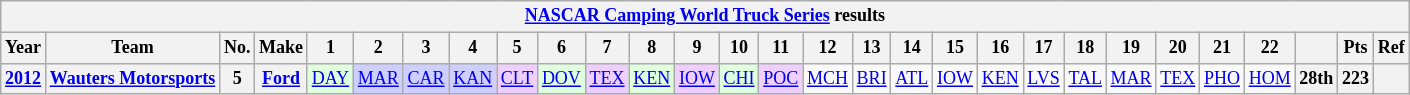<table class="wikitable" style="text-align:center; font-size:75%">
<tr>
<th colspan=29><a href='#'>NASCAR Camping World Truck Series</a> results</th>
</tr>
<tr>
<th>Year</th>
<th>Team</th>
<th>No.</th>
<th>Make</th>
<th>1</th>
<th>2</th>
<th>3</th>
<th>4</th>
<th>5</th>
<th>6</th>
<th>7</th>
<th>8</th>
<th>9</th>
<th>10</th>
<th>11</th>
<th>12</th>
<th>13</th>
<th>14</th>
<th>15</th>
<th>16</th>
<th>17</th>
<th>18</th>
<th>19</th>
<th>20</th>
<th>21</th>
<th>22</th>
<th></th>
<th>Pts</th>
<th>Ref</th>
</tr>
<tr>
<th><a href='#'>2012</a></th>
<th><a href='#'>Wauters Motorsports</a></th>
<th>5</th>
<th><a href='#'>Ford</a></th>
<td style="background:#DFFFDF;"><a href='#'>DAY</a><br></td>
<td style="background:#CFCFFF;"><a href='#'>MAR</a><br></td>
<td style="background:#CFCFFF;"><a href='#'>CAR</a><br></td>
<td style="background:#CFCFFF;"><a href='#'>KAN</a><br></td>
<td style="background:#EFCFFF;"><a href='#'>CLT</a><br></td>
<td style="background:#DFFFDF;"><a href='#'>DOV</a><br></td>
<td style="background:#EFCFFF;"><a href='#'>TEX</a><br></td>
<td style="background:#DFFFDF;"><a href='#'>KEN</a><br></td>
<td style="background:#EFCFFF;"><a href='#'>IOW</a><br></td>
<td style="background:#DFFFDF;"><a href='#'>CHI</a><br></td>
<td style="background:#EFCFFF;"><a href='#'>POC</a><br></td>
<td><a href='#'>MCH</a></td>
<td><a href='#'>BRI</a></td>
<td><a href='#'>ATL</a></td>
<td><a href='#'>IOW</a></td>
<td><a href='#'>KEN</a></td>
<td><a href='#'>LVS</a></td>
<td><a href='#'>TAL</a></td>
<td><a href='#'>MAR</a></td>
<td><a href='#'>TEX</a></td>
<td><a href='#'>PHO</a></td>
<td><a href='#'>HOM</a></td>
<th>28th</th>
<th>223</th>
<th></th>
</tr>
</table>
